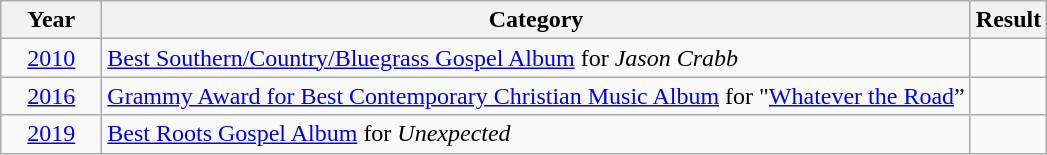<table class="wikitable">
<tr>
<th width="60px">Year</th>
<th>Category</th>
<th>Result</th>
</tr>
<tr>
<td align="center"><a href='#'>2010</a></td>
<td><a href='#'>Best Southern/Country/Bluegrass Gospel Album</a> for <em>Jason Crabb</em></td>
<td></td>
</tr>
<tr>
<td align="center"><a href='#'>2016</a></td>
<td><a href='#'>Grammy Award for Best Contemporary Christian Music Album</a> for "<a href='#'>Whatever the Road</a>”</td>
<td></td>
</tr>
<tr>
<td align="center"><a href='#'>2019</a></td>
<td><a href='#'>Best Roots Gospel Album</a> for <em>Unexpected</em></td>
<td></td>
</tr>
</table>
